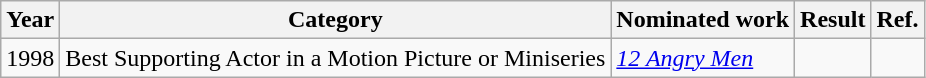<table class="wikitable">
<tr>
<th>Year</th>
<th>Category</th>
<th>Nominated work</th>
<th>Result</th>
<th>Ref.</th>
</tr>
<tr>
<td>1998</td>
<td>Best Supporting Actor in a Motion Picture or Miniseries</td>
<td><em><a href='#'>12 Angry Men</a></em></td>
<td></td>
<td align="center"></td>
</tr>
</table>
